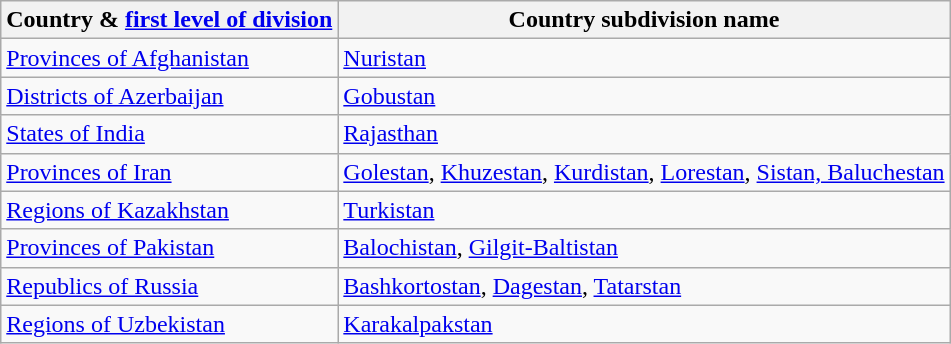<table class="wikitable sortable">
<tr>
<th>Country & <a href='#'>first level of division</a></th>
<th>Country subdivision name</th>
</tr>
<tr>
<td><a href='#'>Provinces of Afghanistan</a></td>
<td><a href='#'>Nuristan</a></td>
</tr>
<tr>
<td><a href='#'>Districts of Azerbaijan</a></td>
<td><a href='#'>Gobustan</a></td>
</tr>
<tr>
<td><a href='#'>States of India</a></td>
<td><a href='#'>Rajasthan</a></td>
</tr>
<tr>
<td><a href='#'>Provinces of Iran</a></td>
<td><a href='#'>Golestan</a>, <a href='#'>Khuzestan</a>, <a href='#'>Kurdistan</a>, <a href='#'>Lorestan</a>, <a href='#'>Sistan, Baluchestan</a></td>
</tr>
<tr>
<td><a href='#'>Regions of Kazakhstan</a></td>
<td><a href='#'>Turkistan</a></td>
</tr>
<tr>
<td><a href='#'>Provinces of Pakistan</a></td>
<td><a href='#'>Balochistan</a>, <a href='#'>Gilgit-Baltistan</a></td>
</tr>
<tr>
<td><a href='#'>Republics of Russia</a></td>
<td><a href='#'>Bashkortostan</a>, <a href='#'>Dagestan</a>, <a href='#'>Tatarstan</a></td>
</tr>
<tr>
<td><a href='#'>Regions of Uzbekistan</a></td>
<td><a href='#'>Karakalpakstan</a></td>
</tr>
</table>
